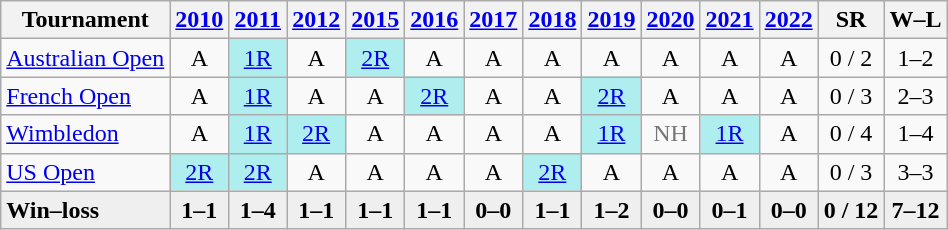<table class=wikitable style=text-align:center;>
<tr>
<th>Tournament</th>
<th><a href='#'>2010</a></th>
<th><a href='#'>2011</a></th>
<th><a href='#'>2012</a></th>
<th><a href='#'>2015</a></th>
<th><a href='#'>2016</a></th>
<th><a href='#'>2017</a></th>
<th><a href='#'>2018</a></th>
<th><a href='#'>2019</a></th>
<th><a href='#'>2020</a></th>
<th><a href='#'>2021</a></th>
<th><a href='#'>2022</a></th>
<th>SR</th>
<th>W–L</th>
</tr>
<tr>
<td align=left><a href='#'>Australian Open</a></td>
<td>A</td>
<td bgcolor=#afeeee><a href='#'>1R</a></td>
<td>A</td>
<td bgcolor=#afeeee><a href='#'>2R</a></td>
<td>A</td>
<td>A</td>
<td>A</td>
<td>A</td>
<td>A</td>
<td>A</td>
<td>A</td>
<td>0 / 2</td>
<td>1–2</td>
</tr>
<tr>
<td align=left><a href='#'>French Open</a></td>
<td>A</td>
<td bgcolor=#afeeee><a href='#'>1R</a></td>
<td>A</td>
<td>A</td>
<td bgcolor=#afeeee><a href='#'>2R</a></td>
<td>A</td>
<td>A</td>
<td bgcolor=#afeeee><a href='#'>2R</a></td>
<td>A</td>
<td>A</td>
<td>A</td>
<td>0 / 3</td>
<td>2–3</td>
</tr>
<tr>
<td align=left><a href='#'>Wimbledon</a></td>
<td>A</td>
<td bgcolor=#afeeee><a href='#'>1R</a></td>
<td bgcolor=#afeeee><a href='#'>2R</a></td>
<td>A</td>
<td>A</td>
<td>A</td>
<td>A</td>
<td bgcolor=#afeeee><a href='#'>1R</a></td>
<td style="color:#767676;">NH</td>
<td bgcolor=#afeeee><a href='#'>1R</a></td>
<td>A</td>
<td>0 / 4</td>
<td>1–4</td>
</tr>
<tr>
<td align=left><a href='#'>US Open</a></td>
<td bgcolor=#afeeee><a href='#'>2R</a></td>
<td bgcolor=#afeeee><a href='#'>2R</a></td>
<td>A</td>
<td>A</td>
<td>A</td>
<td>A</td>
<td bgcolor=#afeeee><a href='#'>2R</a></td>
<td>A</td>
<td>A</td>
<td>A</td>
<td>A</td>
<td>0 / 3</td>
<td>3–3</td>
</tr>
<tr style="background:#efefef; font-weight:bold;">
<td style="text-align:left">Win–loss</td>
<td>1–1</td>
<td>1–4</td>
<td>1–1</td>
<td>1–1</td>
<td>1–1</td>
<td>0–0</td>
<td>1–1</td>
<td>1–2</td>
<td>0–0</td>
<td>0–1</td>
<td>0–0</td>
<td>0 / 12</td>
<td>7–12</td>
</tr>
</table>
